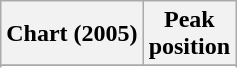<table class="wikitable sortable plainrowheaders" style="text-align:center">
<tr>
<th scope="col">Chart (2005)</th>
<th scope="col">Peak<br>position</th>
</tr>
<tr>
</tr>
<tr>
</tr>
<tr>
</tr>
<tr>
</tr>
<tr>
</tr>
<tr>
</tr>
<tr>
</tr>
<tr>
</tr>
<tr>
</tr>
<tr>
</tr>
<tr>
</tr>
<tr>
</tr>
<tr>
</tr>
<tr>
</tr>
<tr>
</tr>
<tr>
</tr>
<tr>
</tr>
<tr>
</tr>
<tr>
</tr>
<tr>
</tr>
<tr>
</tr>
</table>
